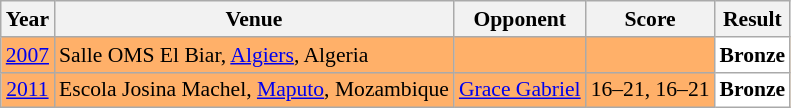<table class="sortable wikitable" style="font-size: 90%;">
<tr>
<th>Year</th>
<th>Venue</th>
<th>Opponent</th>
<th>Score</th>
<th>Result</th>
</tr>
<tr style="background:#FFB069">
<td align="center"><a href='#'>2007</a></td>
<td align="left">Salle OMS El Biar, <a href='#'>Algiers</a>, Algeria</td>
<td align="left"></td>
<td align="left"></td>
<td style="text-align:left; background:white"> <strong>Bronze</strong></td>
</tr>
<tr style="background:#FFB069">
<td align="center"><a href='#'>2011</a></td>
<td align="left">Escola Josina Machel, <a href='#'>Maputo</a>, Mozambique</td>
<td align="left"> <a href='#'>Grace Gabriel</a></td>
<td align="left">16–21, 16–21</td>
<td style="text-align:left; background:white"> <strong>Bronze</strong></td>
</tr>
</table>
